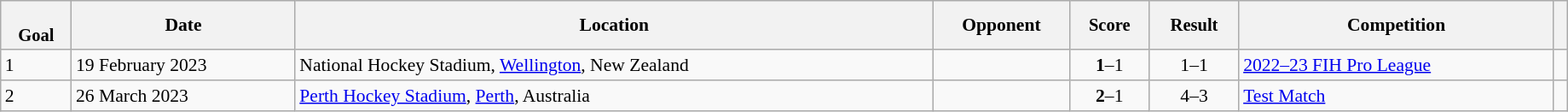<table class="wikitable sortable" style="font-size:90%" width=97%>
<tr>
<th style="font-size:95%;" data-sort-type=number><br>Goal</th>
<th align=center>Date</th>
<th>Location</th>
<th width=100>Opponent</th>
<th data-sort-type="number" style="font-size:95%">Score</th>
<th data-sort-type="number" style="font-size:95%">Result</th>
<th>Competition</th>
<th></th>
</tr>
<tr>
<td>1</td>
<td>19 February 2023</td>
<td>National Hockey Stadium, <a href='#'>Wellington</a>, New Zealand</td>
<td></td>
<td align="center"><strong>1</strong>–1</td>
<td align="center">1–1</td>
<td><a href='#'>2022–23 FIH Pro League</a></td>
<td></td>
</tr>
<tr>
<td>2</td>
<td>26 March 2023</td>
<td><a href='#'>Perth Hockey Stadium</a>, <a href='#'>Perth</a>, Australia</td>
<td></td>
<td align="center"><strong>2</strong>–1</td>
<td align="center">4–3</td>
<td><a href='#'>Test Match</a></td>
<td></td>
</tr>
</table>
